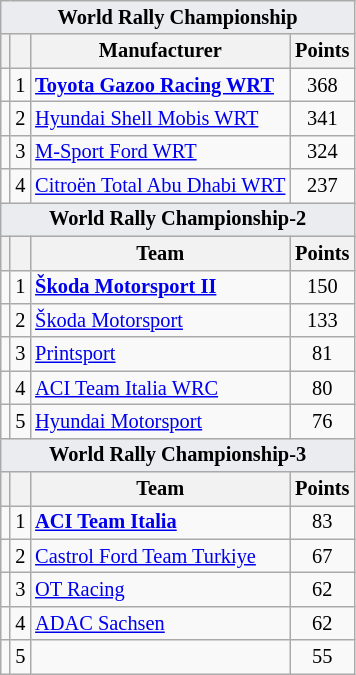<table class="wikitable" style="font-size: 85%;">
<tr>
<td style="background-color:#EAECF0; text-align:center" colspan="4"><strong>World Rally Championship</strong></td>
</tr>
<tr>
<th></th>
<th align="center"></th>
<th align="center">Manufacturer</th>
<th align="center">Points</th>
</tr>
<tr>
<td align="left"></td>
<td align="center">1</td>
<td><strong> <a href='#'>Toyota Gazoo Racing WRT</a></strong></td>
<td align="center">368</td>
</tr>
<tr>
<td align="left"></td>
<td align="center">2</td>
<td> <a href='#'>Hyundai Shell Mobis WRT</a></td>
<td align="center">341</td>
</tr>
<tr>
<td align="left"></td>
<td align="center">3</td>
<td> <a href='#'>M-Sport Ford WRT</a></td>
<td align="center">324</td>
</tr>
<tr>
<td align="left"></td>
<td align="center">4</td>
<td> <a href='#'>Citroën Total Abu Dhabi WRT</a></td>
<td align="center">237</td>
</tr>
<tr>
<td style="background-color:#EAECF0; text-align:center" colspan="4"><strong>World Rally Championship-2</strong></td>
</tr>
<tr>
<th></th>
<th align="center"></th>
<th align="center">Team</th>
<th align="center">Points</th>
</tr>
<tr>
<td align="left"></td>
<td align="center">1</td>
<td><strong> <a href='#'>Škoda Motorsport II</a></strong></td>
<td align="center">150</td>
</tr>
<tr>
<td align="left"></td>
<td align="center">2</td>
<td> <a href='#'>Škoda Motorsport</a></td>
<td align="center">133</td>
</tr>
<tr>
<td align="left"></td>
<td align="center">3</td>
<td> <a href='#'>Printsport</a></td>
<td align="center">81</td>
</tr>
<tr>
<td align="left"></td>
<td align="center">4</td>
<td> <a href='#'>ACI Team Italia WRC</a></td>
<td align="center">80</td>
</tr>
<tr>
<td align="left"></td>
<td align="center">5</td>
<td> <a href='#'>Hyundai Motorsport</a></td>
<td align="center">76</td>
</tr>
<tr>
<td style="background-color:#EAECF0; text-align:center" colspan="4"><strong>World Rally Championship-3</strong></td>
</tr>
<tr>
<th></th>
<th align="center"></th>
<th align="center">Team</th>
<th align="center">Points</th>
</tr>
<tr>
<td align="left"></td>
<td align="center">1</td>
<td><strong> <a href='#'>ACI Team Italia</a></strong></td>
<td align="center">83</td>
</tr>
<tr>
<td align="left"></td>
<td align="center">2</td>
<td> <a href='#'>Castrol Ford Team Turkiye</a></td>
<td align="center">67</td>
</tr>
<tr>
<td align="left"></td>
<td align="center">3</td>
<td> <a href='#'>OT Racing</a></td>
<td align="center">62</td>
</tr>
<tr>
<td align="left"></td>
<td align="center">4</td>
<td> <a href='#'>ADAC Sachsen</a></td>
<td align="center">62</td>
</tr>
<tr>
<td align="left"></td>
<td align="center">5</td>
<td></td>
<td align="center">55</td>
</tr>
</table>
